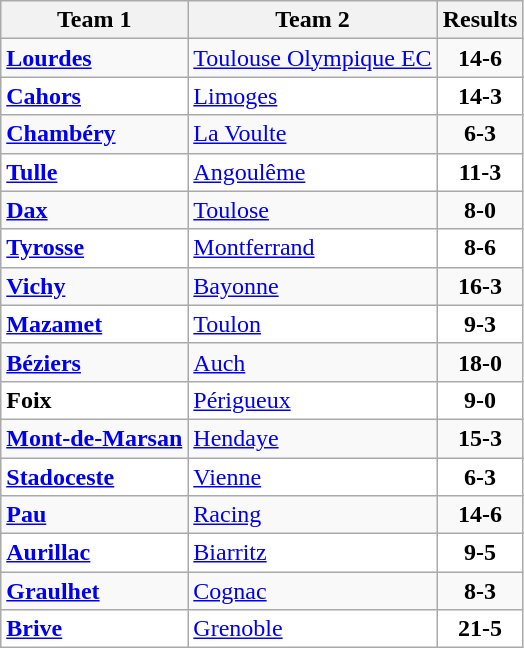<table class="wikitable">
<tr>
<th>Team 1</th>
<th>Team 2</th>
<th>Results</th>
</tr>
<tr>
<td><strong><a href='#'>Lourdes</a></strong></td>
<td><a href='#'>Toulouse Olympique EC</a></td>
<td align="center"><strong>14-6</strong></td>
</tr>
<tr bgcolor="white">
<td><strong><a href='#'>Cahors</a></strong></td>
<td><a href='#'>Limoges</a></td>
<td align="center"><strong>14-3</strong></td>
</tr>
<tr>
<td><strong><a href='#'>Chambéry</a></strong></td>
<td><a href='#'>La Voulte</a></td>
<td align="center"><strong>6-3</strong></td>
</tr>
<tr bgcolor="white">
<td><strong><a href='#'>Tulle</a> </strong></td>
<td><a href='#'>Angoulême</a></td>
<td align="center"><strong>11-3</strong></td>
</tr>
<tr>
<td><strong><a href='#'>Dax</a></strong></td>
<td><a href='#'>Toulose</a></td>
<td align="center"><strong>8-0</strong></td>
</tr>
<tr bgcolor="white">
<td><strong><a href='#'>Tyrosse</a></strong></td>
<td><a href='#'>Montferrand</a></td>
<td align="center"><strong>8-6</strong></td>
</tr>
<tr>
<td><strong><a href='#'>Vichy</a> </strong></td>
<td><a href='#'>Bayonne</a></td>
<td align="center"><strong>16-3</strong></td>
</tr>
<tr bgcolor="white">
<td><strong><a href='#'>Mazamet</a></strong></td>
<td><a href='#'>Toulon</a></td>
<td align="center"><strong>9-3</strong></td>
</tr>
<tr>
<td><strong><a href='#'>Béziers</a></strong></td>
<td><a href='#'>Auch</a></td>
<td align="center"><strong>18-0</strong></td>
</tr>
<tr bgcolor="white">
<td><strong>Foix </strong></td>
<td><a href='#'>Périgueux</a></td>
<td align="center"><strong>9-0</strong></td>
</tr>
<tr>
<td><strong><a href='#'>Mont-de-Marsan</a></strong></td>
<td><a href='#'>Hendaye</a></td>
<td align="center"><strong>15-3</strong></td>
</tr>
<tr bgcolor="white">
<td><strong><a href='#'>Stadoceste</a></strong></td>
<td><a href='#'>Vienne</a></td>
<td align="center"><strong>6-3</strong></td>
</tr>
<tr>
<td><strong><a href='#'>Pau</a></strong></td>
<td><a href='#'>Racing</a></td>
<td align="center"><strong>14-6</strong></td>
</tr>
<tr bgcolor="white">
<td><strong><a href='#'>Aurillac</a></strong></td>
<td><a href='#'>Biarritz</a></td>
<td align="center"><strong>9-5</strong></td>
</tr>
<tr>
<td><strong><a href='#'>Graulhet</a></strong></td>
<td><a href='#'>Cognac</a></td>
<td align="center"><strong>8-3</strong></td>
</tr>
<tr bgcolor="white">
<td><strong><a href='#'>Brive</a></strong></td>
<td><a href='#'>Grenoble</a></td>
<td align="center"><strong>21-5</strong></td>
</tr>
</table>
